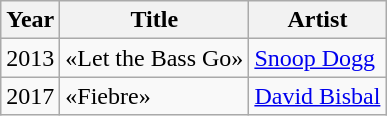<table class="wikitable">
<tr>
<th>Year</th>
<th>Title</th>
<th>Artist</th>
</tr>
<tr>
<td>2013</td>
<td>«Let the Bass Go»</td>
<td><a href='#'>Snoop Dogg</a></td>
</tr>
<tr>
<td>2017</td>
<td>«Fiebre»</td>
<td><a href='#'>David Bisbal</a></td>
</tr>
</table>
